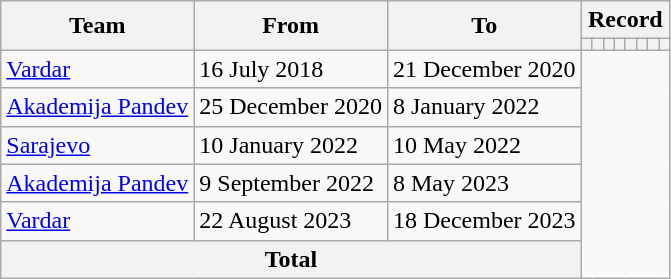<table class="wikitable" tyle="text-align: center">
<tr>
<th rowspan="2">Team</th>
<th rowspan="2">From</th>
<th rowspan="2">To</th>
<th colspan="8">Record</th>
</tr>
<tr>
<th></th>
<th></th>
<th></th>
<th></th>
<th></th>
<th></th>
<th></th>
<th></th>
</tr>
<tr>
<td align=left><a href='#'>Vardar</a></td>
<td align=left>16 July 2018</td>
<td align=left>21 December 2020<br></td>
</tr>
<tr>
<td align=left><a href='#'>Akademija Pandev</a></td>
<td align=left>25 December 2020</td>
<td align=left>8 January 2022<br></td>
</tr>
<tr>
<td align=left><a href='#'>Sarajevo</a></td>
<td align=left>10 January 2022</td>
<td align=left>10 May 2022<br></td>
</tr>
<tr>
<td align=left><a href='#'>Akademija Pandev</a></td>
<td align=left>9 September 2022</td>
<td align=left>8 May 2023<br></td>
</tr>
<tr>
<td align=left><a href='#'>Vardar</a></td>
<td align=left>22 August 2023</td>
<td align=left>18 December 2023<br></td>
</tr>
<tr>
<th colspan="3">Total<br></th>
</tr>
</table>
